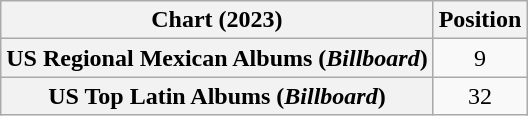<table class="wikitable sortable plainrowheaders" style="text-align:center">
<tr>
<th scope="col">Chart (2023)</th>
<th scope="col">Position</th>
</tr>
<tr>
<th scope="row">US Regional Mexican Albums (<em>Billboard</em>)</th>
<td>9</td>
</tr>
<tr>
<th scope="row">US Top Latin Albums (<em>Billboard</em>)</th>
<td>32</td>
</tr>
</table>
